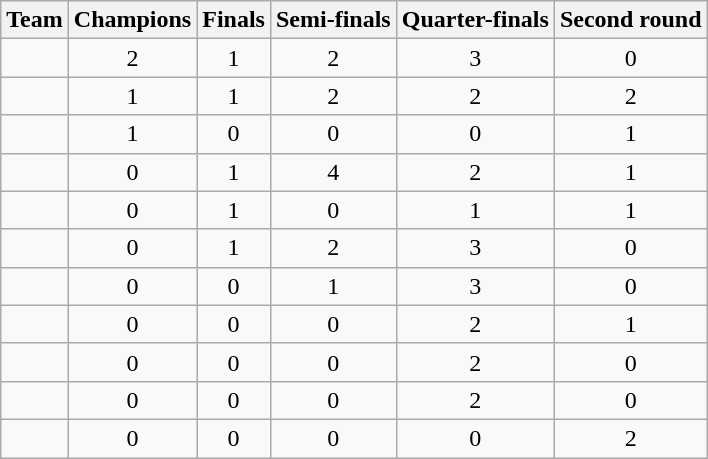<table class="wikitable sortable" style="text-align:center">
<tr>
<th>Team</th>
<th>Champions</th>
<th>Finals</th>
<th>Semi-finals</th>
<th>Quarter-finals</th>
<th>Second round</th>
</tr>
<tr>
<td align=left></td>
<td>2</td>
<td>1</td>
<td>2</td>
<td>3</td>
<td>0</td>
</tr>
<tr>
<td align=left></td>
<td>1</td>
<td>1</td>
<td>2</td>
<td>2</td>
<td>2</td>
</tr>
<tr>
<td align=left></td>
<td>1</td>
<td>0</td>
<td>0</td>
<td>0</td>
<td>1</td>
</tr>
<tr>
<td align=left></td>
<td>0</td>
<td>1</td>
<td>4</td>
<td>2</td>
<td>1</td>
</tr>
<tr>
<td align=left></td>
<td>0</td>
<td>1</td>
<td>0</td>
<td>1</td>
<td>1</td>
</tr>
<tr>
<td align=left></td>
<td>0</td>
<td>1</td>
<td>2</td>
<td>3</td>
<td>0</td>
</tr>
<tr>
<td align=left></td>
<td>0</td>
<td>0</td>
<td>1</td>
<td>3</td>
<td>0</td>
</tr>
<tr>
<td align=left></td>
<td>0</td>
<td>0</td>
<td>0</td>
<td>2</td>
<td>1</td>
</tr>
<tr>
<td align=left></td>
<td>0</td>
<td>0</td>
<td>0</td>
<td>2</td>
<td>0</td>
</tr>
<tr>
<td align=left></td>
<td>0</td>
<td>0</td>
<td>0</td>
<td>2</td>
<td>0</td>
</tr>
<tr>
<td align=left></td>
<td>0</td>
<td>0</td>
<td>0</td>
<td>0</td>
<td>2</td>
</tr>
</table>
